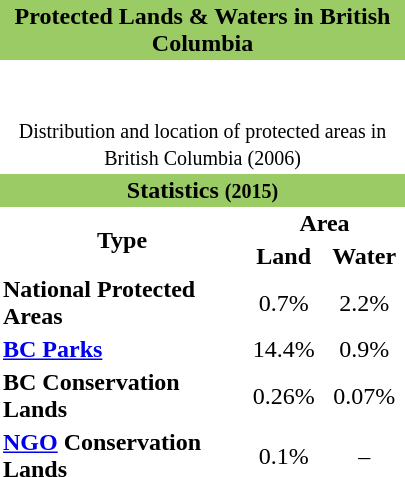<table class="toccolours" border="0" cellpadding="2" cellspacing="0" width="270px" align="right" style="margin-left:0.5em;">
<tr>
<td style="background:#9bcb65; text-align:center;" colspan="3"><strong>Protected Lands & Waters in British Columbia</strong></td>
</tr>
<tr>
<td style="text-align:center;" colspan="3"><br>
<br><small>Distribution and location of protected areas in British Columbia (2006)</small></td>
</tr>
<tr>
<td style="background:#9bcb65; text-align:center;" colspan="3"><strong>Statistics <small>(2015)</small></strong></td>
</tr>
<tr class="mergedtoprow">
<th rowspan=2 style="text-align:center;">Type</th>
<th colspan=2 style="text-align:center;">Area</th>
</tr>
<tr class="mergedbottomrow">
<th style="text-align:center;">Land</th>
<th style="text-align:center;">Water</th>
</tr>
<tr ->
<th style=text-align:left;">National Protected Areas</th>
<td style=text-align:center;">0.7%</td>
<td style=text-align:center;">2.2%</td>
</tr>
<tr ->
<th style=text-align:left;"><a href='#'>BC Parks</a></th>
<td style=text-align:center;">14.4%</td>
<td style=text-align:center;">0.9%</td>
</tr>
<tr ->
<th style=text-align:left;">BC Conservation Lands</th>
<td style=text-align:center;">0.26%</td>
<td style=text-align:center;">0.07%</td>
</tr>
<tr ->
<th style=text-align:left;"><a href='#'>NGO</a> Conservation Lands</th>
<td style=text-align:center;">0.1%</td>
<td style=text-align:center;">–</td>
</tr>
<tr ->
</tr>
</table>
